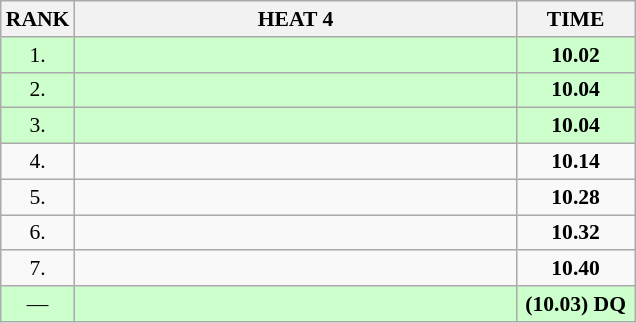<table class="wikitable" style="border-collapse: collapse; font-size: 90%;">
<tr>
<th>RANK</th>
<th style="width: 20em">HEAT 4</th>
<th style="width: 5em">TIME</th>
</tr>
<tr style="background:#ccffcc;">
<td align="center">1.</td>
<td></td>
<td align="center"><strong>10.02</strong></td>
</tr>
<tr style="background:#ccffcc;">
<td align="center">2.</td>
<td></td>
<td align="center"><strong>10.04</strong></td>
</tr>
<tr style="background:#ccffcc;">
<td align="center">3.</td>
<td></td>
<td align="center"><strong>10.04</strong></td>
</tr>
<tr>
<td align="center">4.</td>
<td></td>
<td align="center"><strong>10.14</strong></td>
</tr>
<tr>
<td align="center">5.</td>
<td></td>
<td align="center"><strong>10.28</strong></td>
</tr>
<tr>
<td align="center">6.</td>
<td></td>
<td align="center"><strong>10.32</strong></td>
</tr>
<tr>
<td align="center">7.</td>
<td></td>
<td align="center"><strong>10.40</strong></td>
</tr>
<tr style="background:#ccffcc;">
<td align="center">—</td>
<td></td>
<td align="center"><strong>(10.03) DQ</strong></td>
</tr>
</table>
